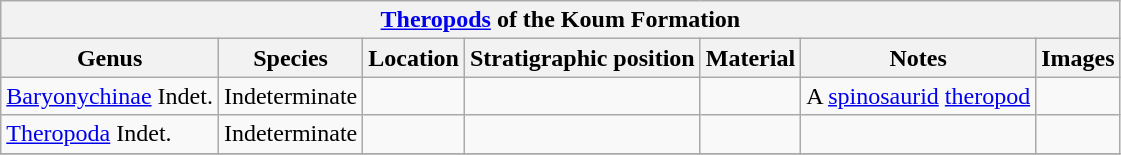<table class="wikitable" align="center">
<tr>
<th colspan="7" align="center"><a href='#'>Theropods</a> of the Koum Formation</th>
</tr>
<tr>
<th>Genus</th>
<th>Species</th>
<th>Location</th>
<th>Stratigraphic position</th>
<th>Material</th>
<th>Notes</th>
<th>Images</th>
</tr>
<tr>
<td><a href='#'>Baryonychinae</a> Indet.</td>
<td>Indeterminate</td>
<td></td>
<td></td>
<td></td>
<td>A <a href='#'>spinosaurid</a> <a href='#'>theropod</a></td>
<td></td>
</tr>
<tr>
<td><a href='#'>Theropoda</a> Indet.</td>
<td>Indeterminate</td>
<td></td>
<td></td>
<td></td>
<td></td>
<td></td>
</tr>
<tr>
</tr>
</table>
